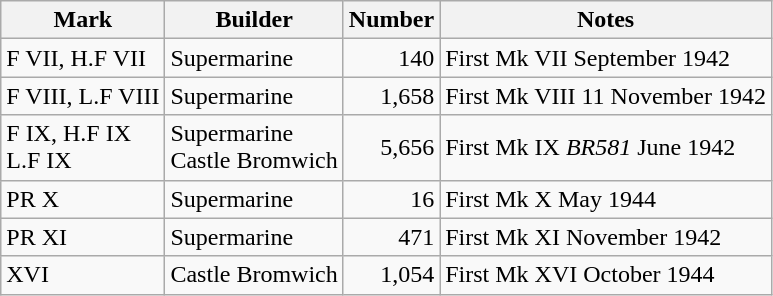<table class="wikitable">
<tr>
<th>Mark</th>
<th>Builder</th>
<th>Number</th>
<th>Notes</th>
</tr>
<tr>
<td>F VII, H.F VII</td>
<td>Supermarine</td>
<td align="right">140</td>
<td>First Mk VII September 1942</td>
</tr>
<tr>
<td>F VIII, L.F VIII</td>
<td>Supermarine</td>
<td align="right">1,658</td>
<td>First Mk VIII 11 November 1942</td>
</tr>
<tr>
<td>F IX, H.F IX<br>L.F IX</td>
<td>Supermarine<br>Castle Bromwich</td>
<td align="right">5,656</td>
<td>First Mk IX <em>BR581</em> June 1942</td>
</tr>
<tr>
<td>PR X</td>
<td>Supermarine</td>
<td align="right">16</td>
<td>First Mk X May 1944</td>
</tr>
<tr>
<td>PR XI</td>
<td>Supermarine</td>
<td align="right">471</td>
<td>First Mk XI November 1942</td>
</tr>
<tr>
<td>XVI</td>
<td>Castle Bromwich</td>
<td align="right">1,054</td>
<td>First Mk XVI October 1944</td>
</tr>
</table>
